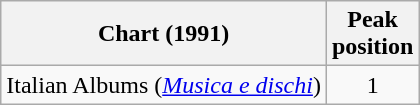<table class="wikitable plainrowheaders">
<tr>
<th scope="col">Chart (1991)</th>
<th scope="col">Peak<br>position</th>
</tr>
<tr>
<td>Italian Albums (<em><a href='#'>Musica e dischi</a></em>)</td>
<td align="center">1</td>
</tr>
</table>
